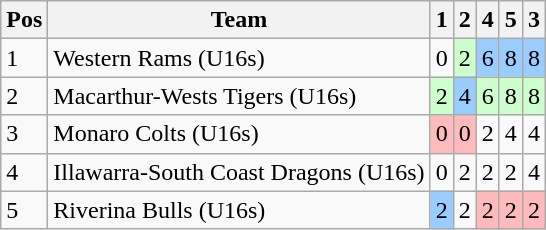<table class="wikitable">
<tr>
<th>Pos</th>
<th>Team</th>
<th>1</th>
<th>2</th>
<th>4</th>
<th>5</th>
<th>3</th>
</tr>
<tr>
<td>1</td>
<td> Western Rams (U16s)</td>
<td>0</td>
<td style="background:#ccffcc;">2</td>
<td style="background:#99ccff;">6</td>
<td style="background:#99ccff;">8</td>
<td style="background:#99ccff;">8</td>
</tr>
<tr>
<td>2</td>
<td> Macarthur-Wests Tigers (U16s)</td>
<td style="background:#ccffcc;">2</td>
<td style="background:#99ccff;">4</td>
<td style="background:#ccffcc;">6</td>
<td style="background:#ccffcc;">8</td>
<td style="background:#ccffcc;">8</td>
</tr>
<tr>
<td>3</td>
<td> Monaro Colts (U16s)</td>
<td style="background:#ffbbbb;">0</td>
<td style="background:#ffbbbb;">0</td>
<td>2</td>
<td>4</td>
<td>4</td>
</tr>
<tr>
<td>4</td>
<td> Illawarra-South Coast Dragons (U16s)</td>
<td>0</td>
<td>2</td>
<td>2</td>
<td>2</td>
<td>4</td>
</tr>
<tr>
<td>5</td>
<td> Riverina Bulls (U16s)</td>
<td style="background:#99ccff;">2</td>
<td>2</td>
<td style="background:#ffbbbb;">2</td>
<td style="background:#ffbbbb;">2</td>
<td style="background:#ffbbbb;">2</td>
</tr>
</table>
